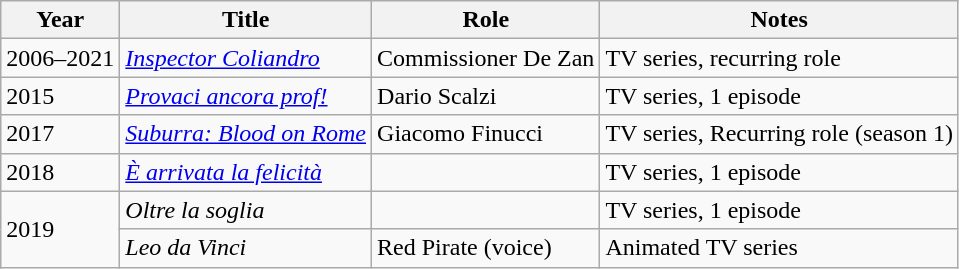<table class="wikitable plainrowheaders sortable">
<tr>
<th scope="col">Year</th>
<th scope="col">Title</th>
<th scope="col">Role</th>
<th scope="col">Notes</th>
</tr>
<tr>
<td>2006–2021</td>
<td><em><a href='#'>Inspector Coliandro</a></em></td>
<td>Commissioner De Zan</td>
<td>TV series, recurring role</td>
</tr>
<tr>
<td>2015</td>
<td><em><a href='#'>Provaci ancora prof!</a></em></td>
<td>Dario Scalzi</td>
<td>TV series, 1 episode</td>
</tr>
<tr>
<td>2017</td>
<td><em><a href='#'>Suburra: Blood on Rome</a></em></td>
<td>Giacomo Finucci</td>
<td>TV series, Recurring role (season 1)</td>
</tr>
<tr>
<td>2018</td>
<td><em><a href='#'>È arrivata la felicità</a></em></td>
<td></td>
<td>TV series, 1 episode</td>
</tr>
<tr>
<td Rowspan=2>2019</td>
<td><em>Oltre la soglia</em></td>
<td></td>
<td>TV series, 1 episode</td>
</tr>
<tr>
<td><em>Leo da Vinci</em></td>
<td>Red Pirate (voice)</td>
<td>Animated TV series</td>
</tr>
</table>
